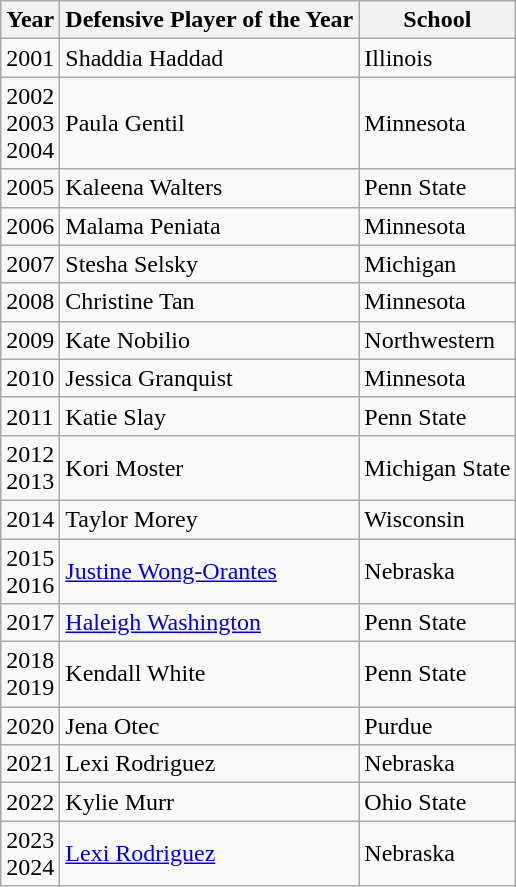<table class="wikitable">
<tr>
<th>Year</th>
<th>Defensive Player of the Year</th>
<th>School</th>
</tr>
<tr>
<td>2001</td>
<td>Shaddia Haddad</td>
<td>Illinois</td>
</tr>
<tr>
<td>2002<br>2003<br>2004</td>
<td>Paula Gentil</td>
<td>Minnesota</td>
</tr>
<tr>
<td>2005</td>
<td>Kaleena Walters</td>
<td>Penn State</td>
</tr>
<tr>
<td>2006</td>
<td>Malama Peniata</td>
<td>Minnesota</td>
</tr>
<tr>
<td>2007</td>
<td>Stesha Selsky</td>
<td>Michigan</td>
</tr>
<tr>
<td>2008</td>
<td>Christine Tan</td>
<td>Minnesota</td>
</tr>
<tr>
<td>2009</td>
<td>Kate Nobilio</td>
<td>Northwestern</td>
</tr>
<tr>
<td>2010</td>
<td>Jessica Granquist</td>
<td>Minnesota</td>
</tr>
<tr>
<td>2011</td>
<td>Katie Slay</td>
<td>Penn State</td>
</tr>
<tr>
<td>2012<br>2013</td>
<td>Kori Moster</td>
<td>Michigan State</td>
</tr>
<tr>
<td>2014</td>
<td>Taylor Morey</td>
<td>Wisconsin</td>
</tr>
<tr>
<td>2015<br>2016</td>
<td><a href='#'>Justine Wong-Orantes</a></td>
<td>Nebraska</td>
</tr>
<tr>
<td>2017</td>
<td><a href='#'>Haleigh Washington</a></td>
<td>Penn State</td>
</tr>
<tr>
<td>2018<br>2019</td>
<td>Kendall White</td>
<td>Penn State</td>
</tr>
<tr>
<td>2020</td>
<td>Jena Otec</td>
<td>Purdue</td>
</tr>
<tr>
<td>2021</td>
<td>Lexi Rodriguez</td>
<td>Nebraska</td>
</tr>
<tr>
<td>2022</td>
<td>Kylie Murr</td>
<td>Ohio State</td>
</tr>
<tr>
<td>2023<br>2024</td>
<td><a href='#'>Lexi Rodriguez</a></td>
<td>Nebraska</td>
</tr>
</table>
